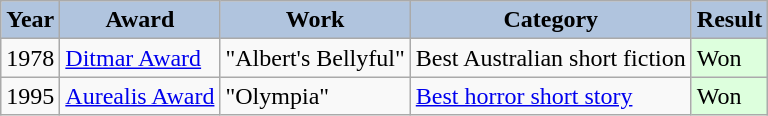<table class="wikitable">
<tr>
<th style="background:#B0C4DE;">Year</th>
<th style="background:#B0C4DE;">Award</th>
<th style="background:#B0C4DE;">Work</th>
<th style="background:#B0C4DE;">Category</th>
<th style="background:#B0C4DE;">Result</th>
</tr>
<tr>
<td>1978</td>
<td><a href='#'>Ditmar Award</a></td>
<td>"Albert's Bellyful"</td>
<td>Best Australian short fiction</td>
<td bgcolor="#ddffdd">Won</td>
</tr>
<tr>
<td>1995</td>
<td><a href='#'>Aurealis Award</a></td>
<td>"Olympia"</td>
<td><a href='#'>Best horror short story</a></td>
<td bgcolor="#ddffdd">Won</td>
</tr>
</table>
